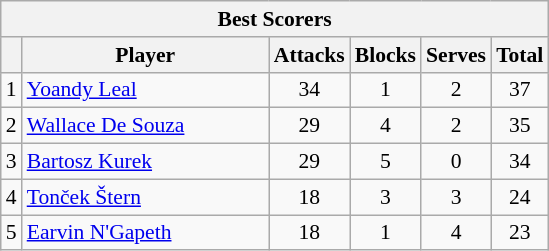<table class="wikitable sortable" style=font-size:90%>
<tr>
<th colspan=6>Best Scorers</th>
</tr>
<tr>
<th></th>
<th width=158>Player</th>
<th width=20>Attacks</th>
<th width=20>Blocks</th>
<th width=20>Serves</th>
<th width=20>Total</th>
</tr>
<tr>
<td>1</td>
<td> <a href='#'>Yoandy Leal</a></td>
<td align=center>34</td>
<td align=center>1</td>
<td align=center>2</td>
<td align=center>37</td>
</tr>
<tr>
<td>2</td>
<td> <a href='#'>Wallace De Souza</a></td>
<td align=center>29</td>
<td align=center>4</td>
<td align=center>2</td>
<td align=center>35</td>
</tr>
<tr>
<td>3</td>
<td> <a href='#'>Bartosz Kurek</a></td>
<td align=center>29</td>
<td align=center>5</td>
<td align=center>0</td>
<td align=center>34</td>
</tr>
<tr>
<td>4</td>
<td> <a href='#'>Tonček Štern</a></td>
<td align=center>18</td>
<td align=center>3</td>
<td align=center>3</td>
<td align=center>24</td>
</tr>
<tr>
<td>5</td>
<td> <a href='#'>Earvin N'Gapeth</a></td>
<td align=center>18</td>
<td align=center>1</td>
<td align=center>4</td>
<td align=center>23</td>
</tr>
</table>
